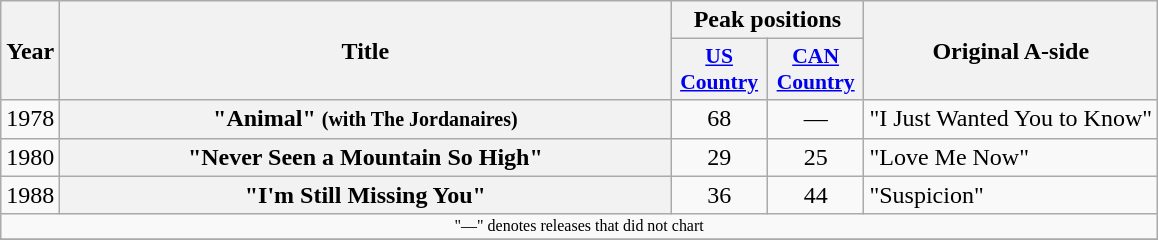<table class="wikitable plainrowheaders" style=text-align:center;>
<tr>
<th scope="col" rowspan="2">Year</th>
<th scope="col" rowspan="2" style="width:25em;">Title</th>
<th scope="col" colspan="2">Peak positions</th>
<th scope="col" rowspan="2">Original A-side</th>
</tr>
<tr>
<th style="width:4em;font-size:90%;"><a href='#'>US Country</a><br></th>
<th style="width:4em;font-size:90%;"><a href='#'>CAN Country</a></th>
</tr>
<tr>
<td>1978</td>
<th scope="row">"Animal" <small>(with The Jordanaires)</small></th>
<td>68</td>
<td>—</td>
<td align="left">"I Just Wanted You to Know"</td>
</tr>
<tr>
<td>1980</td>
<th scope="row">"Never Seen a Mountain So High"</th>
<td>29</td>
<td>25</td>
<td align="left">"Love Me Now"</td>
</tr>
<tr>
<td>1988</td>
<th scope="row">"I'm Still Missing You"</th>
<td>36</td>
<td>44</td>
<td align="left">"Suspicion"</td>
</tr>
<tr>
<td colspan="5" style="font-size:8pt">"—" denotes releases that did not chart</td>
</tr>
<tr>
</tr>
</table>
